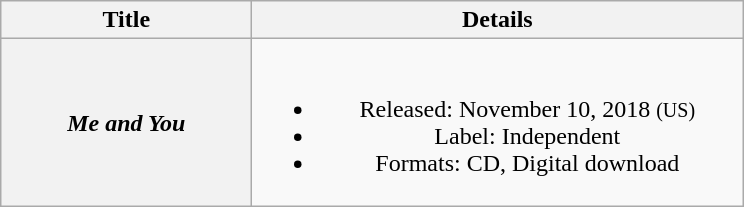<table class="wikitable plainrowheaders" style="text-align:center">
<tr>
<th scope="col" style="width:10em">Title</th>
<th scope="col" style="width:20em">Details</th>
</tr>
<tr>
<th scope="row"><em>Me and You</em></th>
<td><br><ul><li>Released: November 10, 2018 <small>(US)</small></li><li>Label: Independent</li><li>Formats: CD, Digital download</li></ul></td>
</tr>
</table>
